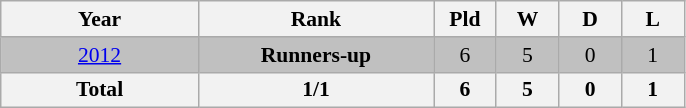<table class="wikitable" style="text-align: center;font-size:90%;">
<tr>
<th width=125>Year</th>
<th width=150>Rank</th>
<th width=35>Pld</th>
<th width=35>W</th>
<th width=35>D</th>
<th width=35>L</th>
</tr>
<tr bgcolor=silver>
<td> <a href='#'>2012</a></td>
<td><strong>Runners-up</strong></td>
<td>6</td>
<td>5</td>
<td>0</td>
<td>1</td>
</tr>
<tr>
<th>Total</th>
<th>1/1</th>
<th>6</th>
<th>5</th>
<th>0</th>
<th>1</th>
</tr>
</table>
